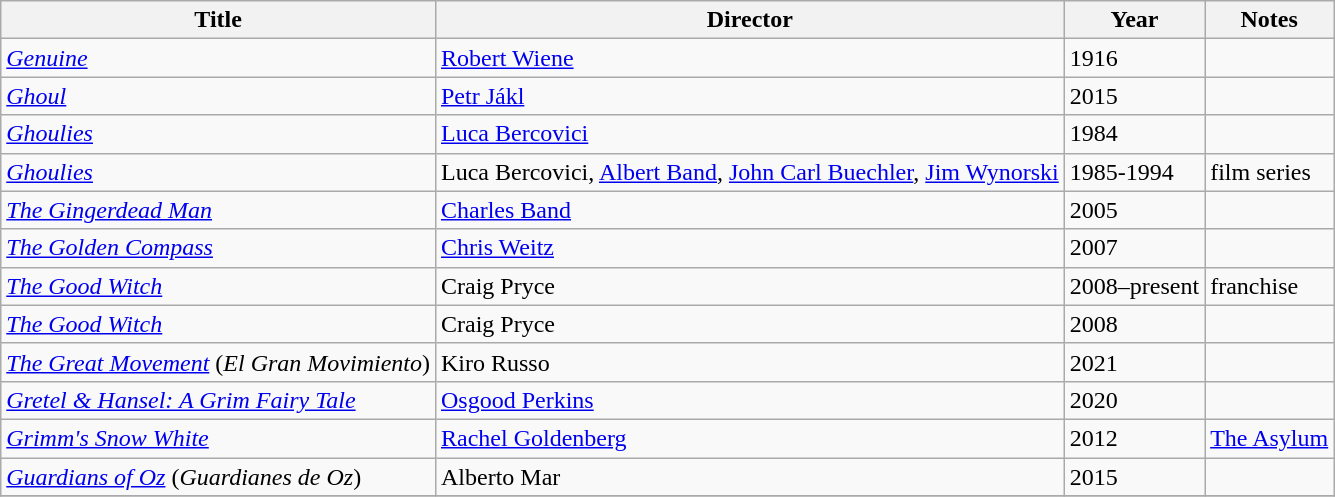<table class="wikitable">
<tr>
<th>Title</th>
<th>Director</th>
<th>Year</th>
<th>Notes</th>
</tr>
<tr>
<td><em><a href='#'>Genuine</a></em></td>
<td><a href='#'>Robert Wiene</a></td>
<td>1916</td>
<td></td>
</tr>
<tr>
<td><em><a href='#'>Ghoul</a></em></td>
<td><a href='#'>Petr Jákl</a></td>
<td>2015</td>
<td></td>
</tr>
<tr>
<td><em><a href='#'>Ghoulies</a></em></td>
<td><a href='#'>Luca Bercovici</a></td>
<td>1984</td>
<td></td>
</tr>
<tr>
<td><em><a href='#'>Ghoulies</a></em></td>
<td>Luca Bercovici, <a href='#'>Albert Band</a>, <a href='#'>John Carl Buechler</a>, <a href='#'>Jim Wynorski</a></td>
<td>1985-1994</td>
<td>film series</td>
</tr>
<tr>
<td><em><a href='#'>The Gingerdead Man</a></em></td>
<td><a href='#'>Charles Band</a></td>
<td>2005</td>
<td></td>
</tr>
<tr>
<td><em><a href='#'>The Golden Compass</a></em></td>
<td><a href='#'>Chris Weitz</a></td>
<td>2007</td>
<td></td>
</tr>
<tr>
<td><em><a href='#'>The Good Witch</a></em></td>
<td>Craig Pryce</td>
<td>2008–present</td>
<td>franchise</td>
</tr>
<tr>
<td><em><a href='#'>The Good Witch</a></em></td>
<td>Craig Pryce</td>
<td>2008</td>
<td></td>
</tr>
<tr>
<td><em><a href='#'>The Great Movement</a></em>  (<em>El Gran Movimiento</em>)</td>
<td>Kiro Russo</td>
<td>2021</td>
<td></td>
</tr>
<tr>
<td><em><a href='#'>Gretel & Hansel: A Grim Fairy Tale</a></em></td>
<td><a href='#'>Osgood Perkins</a></td>
<td>2020</td>
<td></td>
</tr>
<tr>
<td><em><a href='#'>Grimm's Snow White</a></em></td>
<td><a href='#'>Rachel Goldenberg</a></td>
<td>2012</td>
<td><a href='#'>The Asylum</a></td>
</tr>
<tr>
<td><em><a href='#'>Guardians of Oz</a></em> (<em>Guardianes de Oz</em>)</td>
<td>Alberto Mar</td>
<td>2015</td>
<td></td>
</tr>
<tr>
</tr>
</table>
